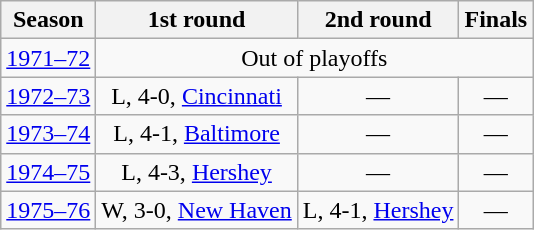<table class="wikitable" style="text-align:center">
<tr>
<th>Season</th>
<th>1st round</th>
<th>2nd round</th>
<th>Finals</th>
</tr>
<tr>
<td><a href='#'>1971–72</a></td>
<td colspan="3">Out of playoffs</td>
</tr>
<tr>
<td><a href='#'>1972–73</a></td>
<td>L, 4-0, <a href='#'>Cincinnati</a></td>
<td>—</td>
<td>—</td>
</tr>
<tr>
<td><a href='#'>1973–74</a></td>
<td>L, 4-1, <a href='#'>Baltimore</a></td>
<td>—</td>
<td>—</td>
</tr>
<tr>
<td><a href='#'>1974–75</a></td>
<td>L, 4-3, <a href='#'>Hershey</a></td>
<td>—</td>
<td>—</td>
</tr>
<tr>
<td><a href='#'>1975–76</a></td>
<td>W, 3-0, <a href='#'>New Haven</a></td>
<td>L, 4-1, <a href='#'>Hershey</a></td>
<td>—</td>
</tr>
</table>
